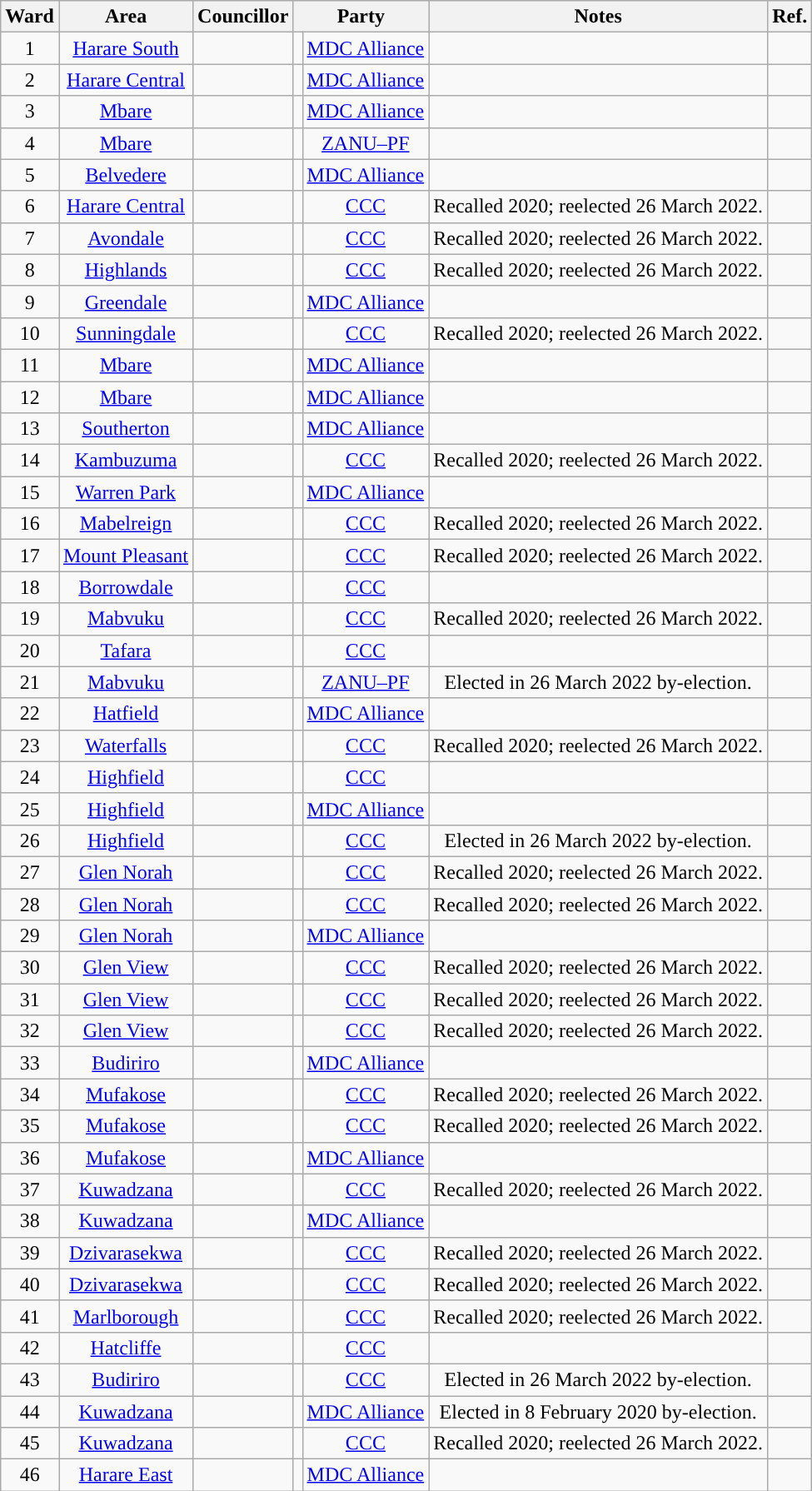<table class="wikitable sortable" style="text-align:center">
<tr>
<th>Ward</th>
<th>Area</th>
<th>Councillor</th>
<th colspan="2">Party</th>
<th>Notes</th>
<th>Ref.</th>
</tr>
<tr>
<td>1</td>
<td><a href='#'>Harare South</a></td>
<td></td>
<td style="background-color: "></td>
<td><a href='#'>MDC Alliance</a></td>
<td></td>
<td></td>
</tr>
<tr>
<td>2</td>
<td><a href='#'>Harare Central</a></td>
<td></td>
<td style="background-color: "></td>
<td><a href='#'>MDC Alliance</a></td>
<td></td>
<td></td>
</tr>
<tr>
<td>3</td>
<td><a href='#'>Mbare</a></td>
<td></td>
<td style="background-color: "></td>
<td><a href='#'>MDC Alliance</a></td>
<td></td>
<td></td>
</tr>
<tr>
<td>4</td>
<td><a href='#'>Mbare</a></td>
<td></td>
<td style="background:"></td>
<td><a href='#'>ZANU–PF</a></td>
<td></td>
<td></td>
</tr>
<tr>
<td>5</td>
<td><a href='#'>Belvedere</a></td>
<td></td>
<td style="background-color: "></td>
<td><a href='#'>MDC Alliance</a></td>
<td></td>
<td></td>
</tr>
<tr>
<td>6</td>
<td><a href='#'>Harare Central</a></td>
<td></td>
<td style="background:"></td>
<td><a href='#'>CCC</a></td>
<td>Recalled 2020; reelected 26 March 2022.</td>
<td></td>
</tr>
<tr>
<td>7</td>
<td><a href='#'>Avondale</a></td>
<td></td>
<td style="background:"></td>
<td><a href='#'>CCC</a></td>
<td>Recalled 2020; reelected 26 March 2022.</td>
<td></td>
</tr>
<tr>
<td>8</td>
<td><a href='#'>Highlands</a></td>
<td></td>
<td style="background:"></td>
<td><a href='#'>CCC</a></td>
<td>Recalled 2020; reelected 26 March 2022.</td>
<td></td>
</tr>
<tr>
<td>9</td>
<td><a href='#'>Greendale</a></td>
<td></td>
<td style="background-color: "></td>
<td><a href='#'>MDC Alliance</a></td>
<td></td>
<td></td>
</tr>
<tr>
<td>10</td>
<td><a href='#'>Sunningdale</a></td>
<td></td>
<td style="background:"></td>
<td><a href='#'>CCC</a></td>
<td>Recalled 2020; reelected 26 March 2022.</td>
<td></td>
</tr>
<tr>
<td>11</td>
<td><a href='#'>Mbare</a></td>
<td></td>
<td style="background-color: "></td>
<td><a href='#'>MDC Alliance</a></td>
<td></td>
<td></td>
</tr>
<tr>
<td>12</td>
<td><a href='#'>Mbare</a></td>
<td></td>
<td style="background-color: "></td>
<td><a href='#'>MDC Alliance</a></td>
<td></td>
<td></td>
</tr>
<tr>
<td>13</td>
<td><a href='#'>Southerton</a></td>
<td></td>
<td style="background-color: "></td>
<td><a href='#'>MDC Alliance</a></td>
<td></td>
<td></td>
</tr>
<tr>
<td>14</td>
<td><a href='#'>Kambuzuma</a></td>
<td></td>
<td style="background:"></td>
<td><a href='#'>CCC</a></td>
<td>Recalled 2020; reelected 26 March 2022.</td>
<td></td>
</tr>
<tr>
<td>15</td>
<td><a href='#'>Warren Park</a></td>
<td></td>
<td style="background-color: "></td>
<td><a href='#'>MDC Alliance</a></td>
<td></td>
<td></td>
</tr>
<tr>
<td>16</td>
<td><a href='#'>Mabelreign</a></td>
<td></td>
<td style="background:"></td>
<td><a href='#'>CCC</a></td>
<td>Recalled 2020; reelected 26 March 2022.</td>
<td></td>
</tr>
<tr>
<td>17</td>
<td><a href='#'>Mount Pleasant</a></td>
<td></td>
<td style="background:"></td>
<td><a href='#'>CCC</a></td>
<td>Recalled 2020; reelected 26 March 2022.</td>
<td></td>
</tr>
<tr>
<td>18</td>
<td><a href='#'>Borrowdale</a></td>
<td></td>
<td style="background:"></td>
<td><a href='#'>CCC</a></td>
<td></td>
<td></td>
</tr>
<tr>
<td>19</td>
<td><a href='#'>Mabvuku</a></td>
<td></td>
<td style="background:"></td>
<td><a href='#'>CCC</a></td>
<td>Recalled 2020; reelected 26 March 2022.</td>
<td></td>
</tr>
<tr>
<td>20</td>
<td><a href='#'>Tafara</a></td>
<td></td>
<td style="background:"></td>
<td><a href='#'>CCC</a></td>
<td></td>
<td></td>
</tr>
<tr>
<td>21</td>
<td><a href='#'>Mabvuku</a></td>
<td></td>
<td style="background:"></td>
<td><a href='#'>ZANU–PF</a></td>
<td>Elected in 26 March 2022 by-election.</td>
<td></td>
</tr>
<tr>
<td>22</td>
<td><a href='#'>Hatfield</a></td>
<td></td>
<td style="background-color: "></td>
<td><a href='#'>MDC Alliance</a></td>
<td></td>
<td></td>
</tr>
<tr>
<td>23</td>
<td><a href='#'>Waterfalls</a></td>
<td></td>
<td style="background:"></td>
<td><a href='#'>CCC</a></td>
<td>Recalled 2020; reelected 26 March 2022.</td>
<td></td>
</tr>
<tr>
<td>24</td>
<td><a href='#'>Highfield</a></td>
<td></td>
<td style="background:"></td>
<td><a href='#'>CCC</a></td>
<td></td>
<td></td>
</tr>
<tr>
<td>25</td>
<td><a href='#'>Highfield</a></td>
<td></td>
<td style="background-color: "></td>
<td><a href='#'>MDC Alliance</a></td>
<td></td>
<td></td>
</tr>
<tr>
<td>26</td>
<td><a href='#'>Highfield</a></td>
<td></td>
<td style="background:"></td>
<td><a href='#'>CCC</a></td>
<td>Elected in 26 March 2022 by-election.</td>
<td></td>
</tr>
<tr>
<td>27</td>
<td><a href='#'>Glen Norah</a></td>
<td></td>
<td style="background:"></td>
<td><a href='#'>CCC</a></td>
<td>Recalled 2020; reelected 26 March 2022.</td>
<td></td>
</tr>
<tr>
<td>28</td>
<td><a href='#'>Glen Norah</a></td>
<td></td>
<td style="background:"></td>
<td><a href='#'>CCC</a></td>
<td>Recalled 2020; reelected 26 March 2022.</td>
<td></td>
</tr>
<tr>
<td>29</td>
<td><a href='#'>Glen Norah</a></td>
<td></td>
<td style="background-color: "></td>
<td><a href='#'>MDC Alliance</a></td>
<td></td>
<td></td>
</tr>
<tr>
<td>30</td>
<td><a href='#'>Glen View</a></td>
<td></td>
<td style="background:"></td>
<td><a href='#'>CCC</a></td>
<td>Recalled 2020; reelected 26 March 2022.</td>
<td></td>
</tr>
<tr>
<td>31</td>
<td><a href='#'>Glen View</a></td>
<td></td>
<td style="background:"></td>
<td><a href='#'>CCC</a></td>
<td>Recalled 2020; reelected 26 March 2022.</td>
<td></td>
</tr>
<tr>
<td>32</td>
<td><a href='#'>Glen View</a></td>
<td></td>
<td style="background:"></td>
<td><a href='#'>CCC</a></td>
<td>Recalled 2020; reelected 26 March 2022.</td>
<td></td>
</tr>
<tr>
<td>33</td>
<td><a href='#'>Budiriro</a></td>
<td></td>
<td style="background-color: "></td>
<td><a href='#'>MDC Alliance</a></td>
<td></td>
<td></td>
</tr>
<tr>
<td>34</td>
<td><a href='#'>Mufakose</a></td>
<td></td>
<td style="background:"></td>
<td><a href='#'>CCC</a></td>
<td>Recalled 2020; reelected 26 March 2022.</td>
<td></td>
</tr>
<tr>
<td>35</td>
<td><a href='#'>Mufakose</a></td>
<td></td>
<td style="background:"></td>
<td><a href='#'>CCC</a></td>
<td>Recalled 2020; reelected 26 March 2022.</td>
<td></td>
</tr>
<tr>
<td>36</td>
<td><a href='#'>Mufakose</a></td>
<td></td>
<td style="background-color: "></td>
<td><a href='#'>MDC Alliance</a></td>
<td></td>
<td></td>
</tr>
<tr>
<td>37</td>
<td><a href='#'>Kuwadzana</a></td>
<td></td>
<td style="background:"></td>
<td><a href='#'>CCC</a></td>
<td>Recalled 2020; reelected 26 March 2022.</td>
<td></td>
</tr>
<tr>
<td>38</td>
<td><a href='#'>Kuwadzana</a></td>
<td></td>
<td style="background-color: "></td>
<td><a href='#'>MDC Alliance</a></td>
<td></td>
<td></td>
</tr>
<tr>
<td>39</td>
<td><a href='#'>Dzivarasekwa</a></td>
<td></td>
<td style="background:"></td>
<td><a href='#'>CCC</a></td>
<td>Recalled 2020; reelected 26 March 2022.</td>
<td></td>
</tr>
<tr>
<td>40</td>
<td><a href='#'>Dzivarasekwa</a></td>
<td></td>
<td style="background:"></td>
<td><a href='#'>CCC</a></td>
<td>Recalled 2020; reelected 26 March 2022.</td>
<td></td>
</tr>
<tr>
<td>41</td>
<td><a href='#'>Marlborough</a></td>
<td></td>
<td style="background:"></td>
<td><a href='#'>CCC</a></td>
<td>Recalled 2020; reelected 26 March 2022.</td>
<td></td>
</tr>
<tr>
<td>42</td>
<td><a href='#'>Hatcliffe</a></td>
<td></td>
<td style="background:"></td>
<td><a href='#'>CCC</a></td>
<td></td>
<td></td>
</tr>
<tr>
<td>43</td>
<td><a href='#'>Budiriro</a></td>
<td></td>
<td style="background:"></td>
<td><a href='#'>CCC</a></td>
<td>Elected in 26 March 2022 by-election.</td>
<td></td>
</tr>
<tr>
<td>44</td>
<td><a href='#'>Kuwadzana</a></td>
<td></td>
<td style="background-color: "></td>
<td><a href='#'>MDC Alliance</a></td>
<td>Elected in 8 February 2020 by-election.</td>
<td></td>
</tr>
<tr>
<td>45</td>
<td><a href='#'>Kuwadzana</a></td>
<td></td>
<td style="background:"></td>
<td><a href='#'>CCC</a></td>
<td>Recalled 2020; reelected 26 March 2022.</td>
<td></td>
</tr>
<tr>
<td>46</td>
<td><a href='#'>Harare East</a></td>
<td></td>
<td style="background-color: "></td>
<td><a href='#'>MDC Alliance</a></td>
<td></td>
<td></td>
</tr>
</table>
